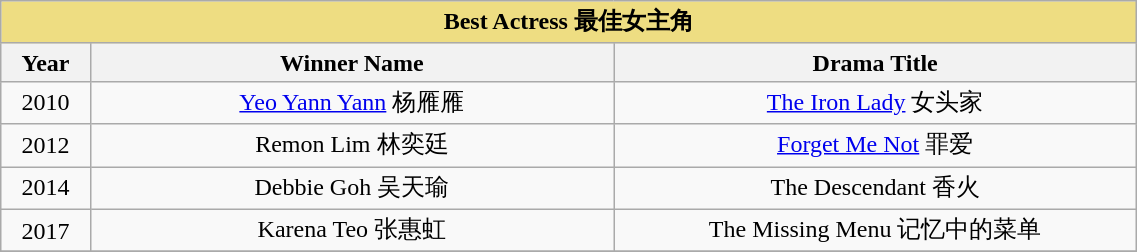<table class="sortable wikitable" width="60%" cellpadding="5" style="text-align:center">
<tr>
<th colspan=4 style="background-color:#EEDD82"><strong>Best Actress 最佳女主角</strong></th>
</tr>
<tr>
<th width=5%>Year</th>
<th width="30%">Winner Name</th>
<th width="30%">Drama Title</th>
</tr>
<tr>
<td>2010</td>
<td><a href='#'>Yeo Yann Yann</a> 杨雁雁</td>
<td><a href='#'>The Iron Lady</a> 女头家</td>
</tr>
<tr>
<td>2012</td>
<td>Remon Lim 林奕廷</td>
<td><a href='#'>Forget Me Not</a> 罪爱</td>
</tr>
<tr>
<td>2014</td>
<td>Debbie Goh 吴天瑜</td>
<td>The Descendant 香火</td>
</tr>
<tr>
<td>2017</td>
<td>Karena Teo 张惠虹</td>
<td>The Missing Menu 记忆中的菜单</td>
</tr>
<tr>
</tr>
</table>
